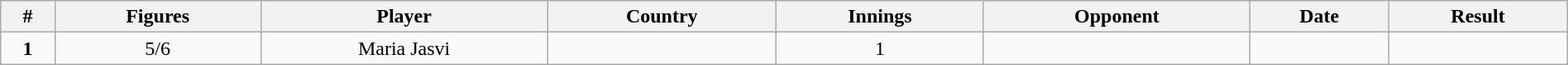<table class="wikitable" style="font-size:100%; width:100%">
<tr>
<th>#</th>
<th>Figures</th>
<th>Player</th>
<th>Country</th>
<th>Innings</th>
<th>Opponent</th>
<th>Date</th>
<th>Result</th>
</tr>
<tr align="center";>
<td><strong>1</strong></td>
<td>5/6</td>
<td>Maria Jasvi</td>
<td></td>
<td>1</td>
<td></td>
<td></td>
<td></td>
</tr>
</table>
